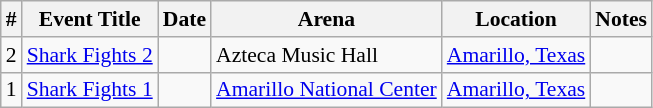<table class="sortable wikitable succession-box" style="font-size:90%;">
<tr>
<th scope="col">#</th>
<th scope="col">Event Title</th>
<th scope="col">Date</th>
<th scope="col">Arena</th>
<th scope="col">Location</th>
<th scope="col">Notes</th>
</tr>
<tr>
<td align=center>2</td>
<td><a href='#'>Shark Fights 2</a></td>
<td></td>
<td>Azteca Music Hall</td>
<td><a href='#'>Amarillo, Texas</a></td>
<td></td>
</tr>
<tr>
<td align=center>1</td>
<td><a href='#'>Shark Fights 1</a></td>
<td></td>
<td><a href='#'>Amarillo National Center</a></td>
<td><a href='#'>Amarillo, Texas</a></td>
<td></td>
</tr>
</table>
